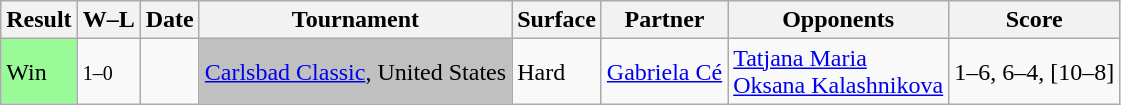<table class="sortable wikitable">
<tr>
<th>Result</th>
<th class="unsortable">W–L</th>
<th>Date</th>
<th>Tournament</th>
<th>Surface</th>
<th>Partner</th>
<th>Opponents</th>
<th class="unsortable">Score</th>
</tr>
<tr>
<td bgcolor=98FB98>Win</td>
<td><small>1–0</small></td>
<td><a href='#'></a></td>
<td bgcolor=silver><a href='#'>Carlsbad Classic</a>, United States</td>
<td>Hard</td>
<td> <a href='#'>Gabriela Cé</a></td>
<td> <a href='#'>Tatjana Maria</a> <br>  <a href='#'>Oksana Kalashnikova</a></td>
<td>1–6, 6–4, [10–8]</td>
</tr>
</table>
